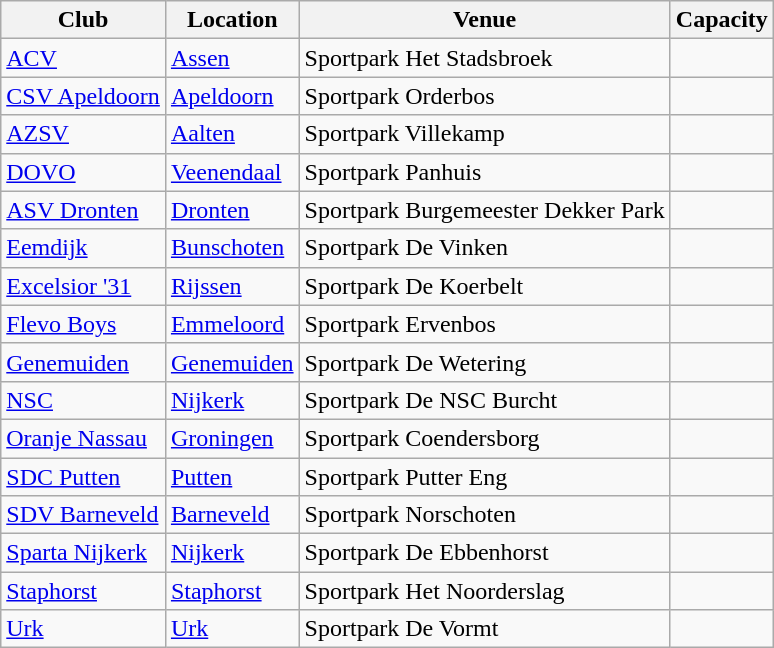<table class="wikitable sortable">
<tr>
<th>Club</th>
<th>Location</th>
<th>Venue</th>
<th>Capacity</th>
</tr>
<tr>
<td><a href='#'>ACV</a></td>
<td><a href='#'>Assen</a></td>
<td>Sportpark Het Stadsbroek</td>
<td></td>
</tr>
<tr>
<td><a href='#'>CSV Apeldoorn</a></td>
<td><a href='#'>Apeldoorn</a></td>
<td>Sportpark Orderbos</td>
<td></td>
</tr>
<tr>
<td><a href='#'>AZSV</a></td>
<td><a href='#'>Aalten</a></td>
<td>Sportpark Villekamp</td>
<td></td>
</tr>
<tr>
<td><a href='#'>DOVO</a></td>
<td><a href='#'>Veenendaal</a></td>
<td>Sportpark Panhuis</td>
<td></td>
</tr>
<tr>
<td><a href='#'>ASV Dronten</a></td>
<td><a href='#'>Dronten</a></td>
<td>Sportpark Burgemeester Dekker Park</td>
<td></td>
</tr>
<tr>
<td><a href='#'>Eemdijk</a></td>
<td><a href='#'>Bunschoten</a></td>
<td>Sportpark De Vinken</td>
<td></td>
</tr>
<tr>
<td><a href='#'>Excelsior '31</a></td>
<td><a href='#'>Rijssen</a></td>
<td>Sportpark De Koerbelt</td>
<td></td>
</tr>
<tr>
<td><a href='#'>Flevo Boys</a></td>
<td><a href='#'>Emmeloord</a></td>
<td>Sportpark Ervenbos</td>
<td></td>
</tr>
<tr>
<td><a href='#'>Genemuiden</a></td>
<td><a href='#'>Genemuiden</a></td>
<td>Sportpark De Wetering</td>
<td></td>
</tr>
<tr>
<td><a href='#'>NSC</a></td>
<td><a href='#'>Nijkerk</a></td>
<td>Sportpark De NSC Burcht</td>
<td></td>
</tr>
<tr>
<td><a href='#'>Oranje Nassau</a></td>
<td><a href='#'>Groningen</a></td>
<td>Sportpark Coendersborg</td>
<td></td>
</tr>
<tr>
<td><a href='#'>SDC Putten</a></td>
<td><a href='#'>Putten</a></td>
<td>Sportpark Putter Eng</td>
<td></td>
</tr>
<tr>
<td><a href='#'>SDV Barneveld</a></td>
<td><a href='#'>Barneveld</a></td>
<td>Sportpark Norschoten</td>
<td></td>
</tr>
<tr>
<td><a href='#'>Sparta Nijkerk</a></td>
<td><a href='#'>Nijkerk</a></td>
<td>Sportpark De Ebbenhorst</td>
<td></td>
</tr>
<tr>
<td><a href='#'>Staphorst</a></td>
<td><a href='#'>Staphorst</a></td>
<td>Sportpark Het Noorderslag</td>
<td></td>
</tr>
<tr>
<td><a href='#'>Urk</a></td>
<td><a href='#'>Urk</a></td>
<td>Sportpark De Vormt</td>
<td></td>
</tr>
</table>
